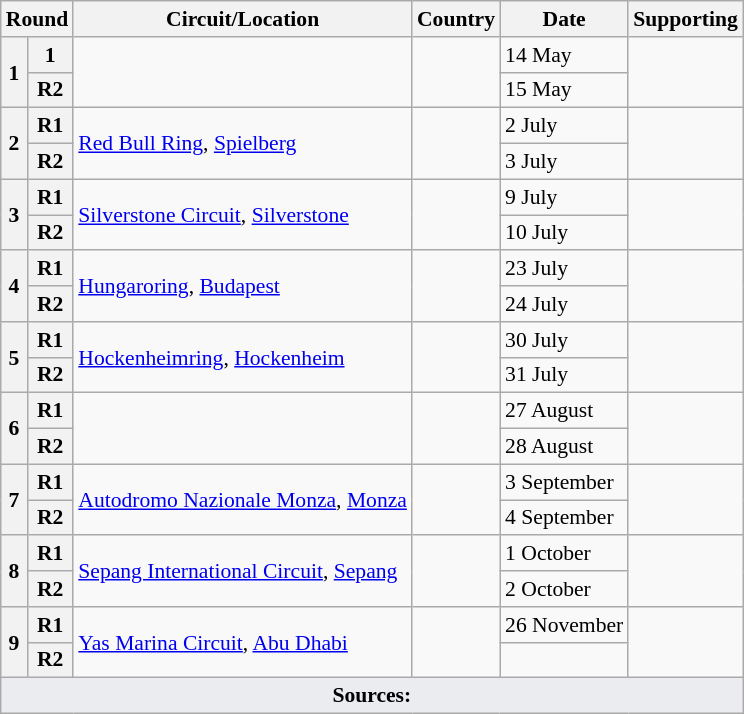<table class="wikitable" style="font-size:90%;">
<tr>
<th colspan="2">Round</th>
<th>Circuit/Location</th>
<th>Country</th>
<th>Date</th>
<th>Supporting</th>
</tr>
<tr>
<th rowspan="2">1</th>
<th>1</th>
<td rowspan="2"></td>
<td rowspan="2"></td>
<td>14 May</td>
<td rowspan="2"><em></em></td>
</tr>
<tr>
<th>R2</th>
<td>15 May</td>
</tr>
<tr>
<th rowspan="2">2</th>
<th>R1</th>
<td rowspan="2"><a href='#'>Red Bull Ring</a>, <a href='#'>Spielberg</a></td>
<td rowspan="2"></td>
<td>2 July</td>
<td rowspan="2"><em></em></td>
</tr>
<tr>
<th>R2</th>
<td>3 July</td>
</tr>
<tr>
<th rowspan="2">3</th>
<th>R1</th>
<td rowspan="2"><a href='#'>Silverstone Circuit</a>, <a href='#'>Silverstone</a></td>
<td rowspan="2"></td>
<td>9 July</td>
<td rowspan="2"><em></em></td>
</tr>
<tr>
<th>R2</th>
<td>10 July</td>
</tr>
<tr>
<th rowspan="2">4</th>
<th>R1</th>
<td rowspan="2"><a href='#'>Hungaroring</a>, <a href='#'>Budapest</a></td>
<td rowspan="2"></td>
<td>23 July</td>
<td rowspan="2"><em></em></td>
</tr>
<tr>
<th>R2</th>
<td>24 July</td>
</tr>
<tr>
<th rowspan="2">5</th>
<th>R1</th>
<td rowspan="2"><a href='#'>Hockenheimring</a>, <a href='#'>Hockenheim</a></td>
<td rowspan="2"></td>
<td>30 July</td>
<td rowspan="2"><em></em></td>
</tr>
<tr>
<th>R2</th>
<td>31 July</td>
</tr>
<tr>
<th rowspan="2">6</th>
<th>R1</th>
<td rowspan="2"></td>
<td rowspan="2"></td>
<td>27 August</td>
<td rowspan="2"><em></em></td>
</tr>
<tr>
<th>R2</th>
<td>28 August</td>
</tr>
<tr>
<th rowspan="2">7</th>
<th>R1</th>
<td rowspan="2"><a href='#'>Autodromo Nazionale Monza</a>, <a href='#'>Monza</a></td>
<td rowspan="2"></td>
<td>3 September</td>
<td rowspan="2"><em></em></td>
</tr>
<tr>
<th>R2</th>
<td>4 September</td>
</tr>
<tr>
<th rowspan="2">8</th>
<th>R1</th>
<td rowspan="2"><a href='#'>Sepang International Circuit</a>, <a href='#'>Sepang</a></td>
<td rowspan="2"></td>
<td>1 October</td>
<td rowspan="2"><em></em></td>
</tr>
<tr>
<th>R2</th>
<td>2 October</td>
</tr>
<tr>
<th rowspan="2">9</th>
<th>R1</th>
<td rowspan="2"><a href='#'>Yas Marina Circuit</a>, <a href='#'>Abu Dhabi</a></td>
<td rowspan="2"></td>
<td>26 November</td>
<td rowspan="2"></td>
</tr>
<tr>
<th>R2</th>
<td></td>
</tr>
<tr>
<td colspan="6" style="background-color:#EAECF0;text-align:center" align="bottom"><strong>Sources:</strong></td>
</tr>
</table>
